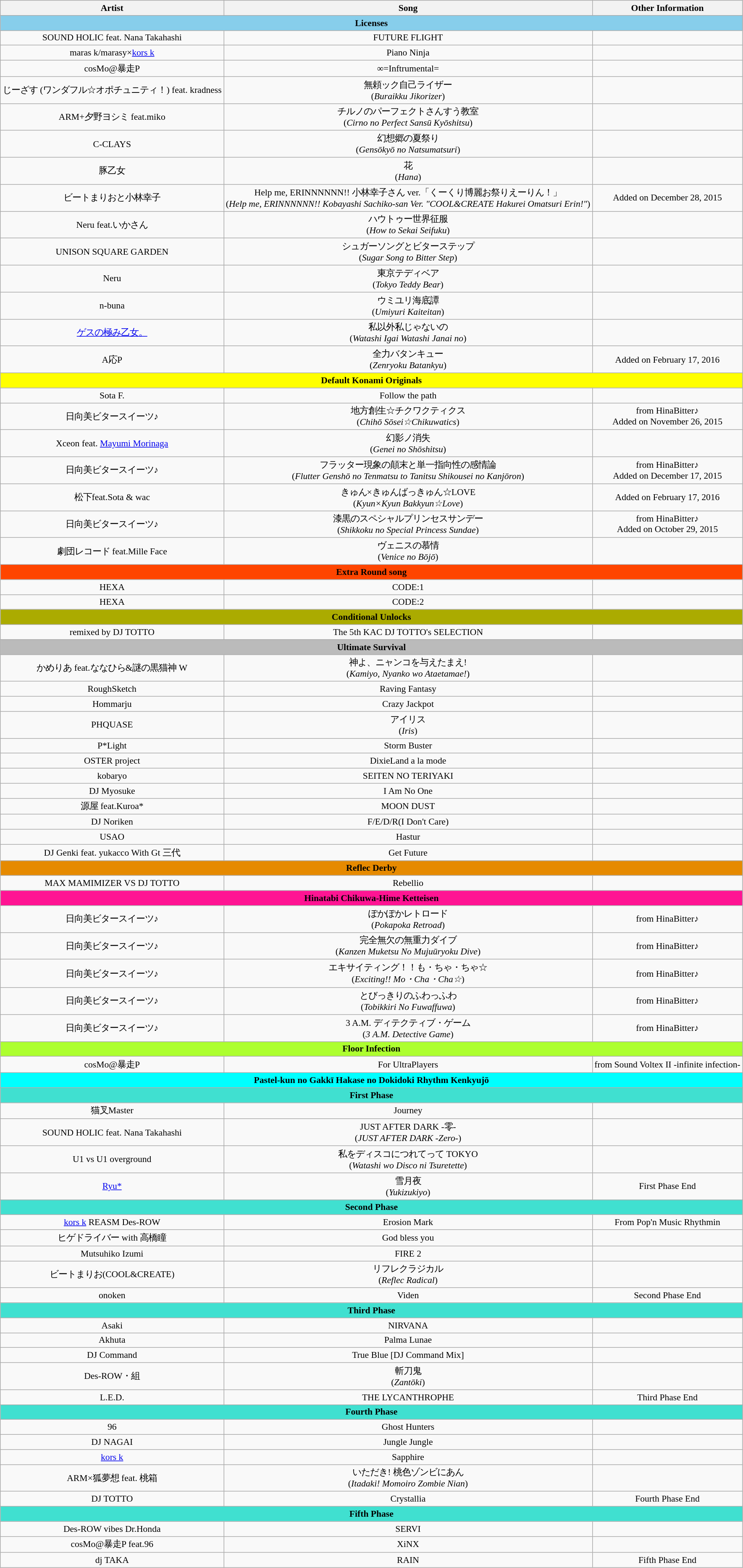<table class="wikitable sortable" style="font-size:90%; text-align:center;">
<tr>
<th>Artist</th>
<th>Song</th>
<th>Other Information</th>
</tr>
<tr>
<th colspan="5" style="background:#87CEEB;">Licenses</th>
</tr>
<tr>
<td>SOUND HOLIC feat. Nana Takahashi</td>
<td>FUTURE FLIGHT</td>
<td></td>
</tr>
<tr>
<td>maras k/marasy×<a href='#'>kors k</a></td>
<td>Piano Ninja</td>
<td></td>
</tr>
<tr>
<td>cosMo@暴走P</td>
<td>∞=Inftrumental=</td>
<td></td>
</tr>
<tr>
<td>じーざす (ワンダフル☆オポチュニティ！) feat. kradness</td>
<td>無頼ック自己ライザー<br>(<em>Buraikku Jikorizer</em>)</td>
<td></td>
</tr>
<tr>
<td>ARM+夕野ヨシミ feat.miko</td>
<td>チルノのパーフェクトさんすう教室<br>(<em>Cirno no Perfect Sansū Kyōshitsu</em>)</td>
<td></td>
</tr>
<tr>
<td>C-CLAYS</td>
<td>幻想郷の夏祭り<br>(<em>Gensōkyō no Natsumatsuri</em>)</td>
<td></td>
</tr>
<tr>
<td>豚乙女</td>
<td>花<br>(<em>Hana</em>)</td>
<td></td>
</tr>
<tr>
<td>ビートまりおと小林幸子</td>
<td>Help me, ERINNNNNN!! 小林幸子さん ver.「くーくり博麗お祭りえーりん！」<br>(<em>Help me, ERINNNNNN!! Kobayashi Sachiko-san Ver. "COOL&CREATE Hakurei Omatsuri Erin!"</em>)</td>
<td>Added on December 28, 2015</td>
</tr>
<tr>
<td>Neru feat.いかさん</td>
<td>ハウトゥー世界征服<br>(<em>How to Sekai Seifuku</em>)</td>
<td></td>
</tr>
<tr>
<td>UNISON SQUARE GARDEN</td>
<td>シュガーソングとビターステップ<br>(<em>Sugar Song to Bitter Step</em>)</td>
<td></td>
</tr>
<tr>
<td>Neru</td>
<td>東京テディベア<br>(<em>Tokyo Teddy Bear</em>)</td>
<td></td>
</tr>
<tr>
<td>n-buna</td>
<td>ウミユリ海底譚<br>(<em>Umiyuri Kaiteitan</em>)</td>
<td></td>
</tr>
<tr>
<td><a href='#'>ゲスの極み乙女。</a></td>
<td>私以外私じゃないの<br>(<em>Watashi Igai Watashi Janai no</em>)</td>
<td></td>
</tr>
<tr>
<td>A応P</td>
<td>全力バタンキュー<br>(<em>Zenryoku Batankyu</em>)</td>
<td>Added on February 17, 2016</td>
</tr>
<tr>
<th colspan="5" style="background:#FFFF00;">Default Konami Originals</th>
</tr>
<tr>
<td>Sota F.</td>
<td>Follow the path</td>
<td></td>
</tr>
<tr>
<td>日向美ビタースイーツ♪</td>
<td>地方創生☆チクワクティクス<br>(<em>Chihō Sōsei☆Chikuwatics</em>)</td>
<td>from HinaBitter♪<br>Added on November 26, 2015</td>
</tr>
<tr>
<td>Xceon feat. <a href='#'>Mayumi Morinaga</a></td>
<td>幻影ノ消失<br>(<em>Genei no Shōshitsu</em>)</td>
<td></td>
</tr>
<tr>
<td>日向美ビタースイーツ♪</td>
<td>フラッター現象の顛末と単一指向性の感情論<br>(<em>Flutter Genshō no Tenmatsu to Tanitsu Shikousei no Kanjōron</em>)</td>
<td>from HinaBitter♪<br>Added on December 17, 2015</td>
</tr>
<tr>
<td>松下feat.Sota & wac</td>
<td>きゅん×きゅんばっきゅん☆LOVE <br>(<em>Kyun×Kyun Bakkyun☆Love</em>)</td>
<td>Added on February 17, 2016</td>
</tr>
<tr>
<td>日向美ビタースイーツ♪</td>
<td>漆黒のスペシャルプリンセスサンデー<br>(<em>Shikkoku no Special Princess Sundae</em>)</td>
<td>from HinaBitter♪<br>Added on October 29, 2015</td>
</tr>
<tr>
<td>劇団レコード feat.Mille Face</td>
<td>ヴェニスの慕情<br>(<em>Venice no Bōjō</em>)</td>
<td></td>
</tr>
<tr>
<th colspan="5" style="background:#FF4500;">Extra Round song</th>
</tr>
<tr>
<td>HEXA</td>
<td>CODE:1</td>
<td></td>
</tr>
<tr>
<td>HEXA</td>
<td>CODE:2</td>
<td></td>
</tr>
<tr>
<th colspan="5" style="background:#ABAB00;">Conditional Unlocks</th>
</tr>
<tr>
<td>remixed by DJ TOTTO</td>
<td>The 5th KAC DJ TOTTO's SELECTION</td>
<td></td>
</tr>
<tr>
<th colspan="5" style="background:#BBBBBB;">Ultimate Survival</th>
</tr>
<tr>
<td>かめりあ feat.ななひら&謎の黒猫神 W</td>
<td>神よ、ニャンコを与えたまえ!<br>(<em>Kamiyo, Nyanko wo Ataetamae!</em>)</td>
<td></td>
</tr>
<tr>
<td>RoughSketch</td>
<td>Raving Fantasy</td>
<td></td>
</tr>
<tr>
<td>Hommarju</td>
<td>Crazy Jackpot</td>
<td></td>
</tr>
<tr>
<td>PHQUASE</td>
<td>アイリス<br>(<em>Iris</em>)</td>
<td></td>
</tr>
<tr>
<td>P*Light</td>
<td>Storm Buster</td>
<td></td>
</tr>
<tr>
<td>OSTER project</td>
<td>DixieLand a la mode</td>
<td></td>
</tr>
<tr>
<td>kobaryo</td>
<td>SEITEN NO TERIYAKI</td>
<td></td>
</tr>
<tr>
<td>DJ Myosuke</td>
<td>I Am No One</td>
<td></td>
</tr>
<tr>
<td>源屋 feat.Kuroa*</td>
<td>MOON DUST</td>
<td></td>
</tr>
<tr>
<td>DJ Noriken</td>
<td>F/E/D/R(I Don't Care)</td>
<td></td>
</tr>
<tr>
<td>USAO</td>
<td>Hastur</td>
<td></td>
</tr>
<tr>
<td>DJ Genki feat. yukacco With Gt 三代</td>
<td>Get Future</td>
<td></td>
</tr>
<tr>
<th colspan="5" style="background:#E68A00;">Reflec Derby</th>
</tr>
<tr>
<td>MAX MAMIMIZER VS DJ TOTTO</td>
<td>Rebellio</td>
<td></td>
</tr>
<tr>
<th colspan="5" style="background:#FF1493;">Hinatabi Chikuwa-Hime Ketteisen</th>
</tr>
<tr>
<td>日向美ビタースイーツ♪</td>
<td>ぽかぽかレトロード<br>(<em>Pokapoka Retroad</em>)</td>
<td>from HinaBitter♪</td>
</tr>
<tr>
<td>日向美ビタースイーツ♪</td>
<td>完全無欠の無重力ダイブ<br>(<em>Kanzen Muketsu No Mujuūryoku Dive</em>)</td>
<td>from HinaBitter♪</td>
</tr>
<tr>
<td>日向美ビタースイーツ♪</td>
<td>エキサイティング！！も・ちゃ・ちゃ☆<br>(<em>Exciting!! Mo・Cha・Cha☆</em>)</td>
<td>from HinaBitter♪</td>
</tr>
<tr>
<td>日向美ビタースイーツ♪</td>
<td>とびっきりのふわっふわ<br>(<em>Tobikkiri No Fuwaffuwa</em>)</td>
<td>from HinaBitter♪</td>
</tr>
<tr>
<td>日向美ビタースイーツ♪</td>
<td>3 A.M. ディテクティブ・ゲーム<br>(<em>3 A.M. Detective Game</em>)</td>
<td>from HinaBitter♪</td>
</tr>
<tr>
<th colspan="5" style="background:#ADFF2F;">Floor Infection</th>
</tr>
<tr>
<td>cosMo@暴走P</td>
<td>For UltraPlayers</td>
<td>from Sound Voltex II -infinite infection-</td>
</tr>
<tr>
<th colspan="5" style="background:#00FFFF;">Pastel-kun no Gakkī Hakase no Dokidoki Rhythm Kenkyujō</th>
</tr>
<tr>
<th colspan="5" style="background:#40E0D0;">First Phase</th>
</tr>
<tr>
<td>猫叉Master</td>
<td>Journey</td>
<td></td>
</tr>
<tr>
<td>SOUND HOLIC feat. Nana Takahashi</td>
<td>JUST AFTER DARK -零-<br>(<em>JUST AFTER DARK -Zero-</em>)</td>
<td></td>
</tr>
<tr>
<td>U1 vs U1 overground</td>
<td>私をディスコにつれてって TOKYO<br>(<em>Watashi wo Disco ni Tsuretette</em>)</td>
<td></td>
</tr>
<tr>
<td><a href='#'>Ryu*</a></td>
<td>雪月夜<br>(<em>Yukizukiyo</em>)</td>
<td>First Phase End</td>
</tr>
<tr>
<th colspan="5" style="background:#40E0D0;">Second Phase</th>
</tr>
<tr>
<td><a href='#'>kors k</a> REASM Des-ROW</td>
<td>Erosion Mark</td>
<td>From Pop'n Music Rhythmin</td>
</tr>
<tr>
<td>ヒゲドライバー with 高橋瞳</td>
<td>God bless you</td>
<td></td>
</tr>
<tr>
<td>Mutsuhiko Izumi</td>
<td>FIRE 2</td>
<td></td>
</tr>
<tr>
<td>ビートまりお(COOL&CREATE)</td>
<td>リフレクラジカル<br>(<em>Reflec Radical</em>)</td>
<td></td>
</tr>
<tr>
<td>onoken</td>
<td>Viden</td>
<td>Second Phase End</td>
</tr>
<tr>
<th colspan="5" style="background:#40E0D0;">Third Phase</th>
</tr>
<tr>
<td>Asaki</td>
<td>NIRVANA</td>
<td></td>
</tr>
<tr>
<td>Akhuta</td>
<td>Palma Lunae</td>
<td></td>
</tr>
<tr>
<td>DJ Command</td>
<td>True Blue [DJ Command Mix]</td>
<td></td>
</tr>
<tr>
<td>Des-ROW・組</td>
<td>斬刀鬼<br>(<em>Zantōki</em>)</td>
<td></td>
</tr>
<tr>
<td>L.E.D.</td>
<td>THE LYCANTHROPHE</td>
<td>Third Phase End</td>
</tr>
<tr>
<th colspan="5" style="background:#40E0D0;">Fourth Phase</th>
</tr>
<tr>
<td>96</td>
<td>Ghost Hunters</td>
<td></td>
</tr>
<tr>
<td>DJ NAGAI</td>
<td>Jungle Jungle</td>
<td></td>
</tr>
<tr>
<td><a href='#'>kors k</a></td>
<td>Sapphire</td>
<td></td>
</tr>
<tr>
<td>ARM×狐夢想 feat. 桃箱</td>
<td>いただき! 桃色ゾンビにあん<br>(<em>Itadaki! Momoiro Zombie Nian</em>)</td>
<td></td>
</tr>
<tr>
<td>DJ TOTTO</td>
<td>Crystallia</td>
<td>Fourth Phase End</td>
</tr>
<tr>
<th colspan="5" style="background:#40E0D0;">Fifth Phase</th>
</tr>
<tr>
<td>Des-ROW vibes Dr.Honda</td>
<td>SERVI</td>
<td></td>
</tr>
<tr>
<td>cosMo@暴走P feat.96</td>
<td>XiNX</td>
<td></td>
</tr>
<tr>
<td>dj TAKA</td>
<td>RAIN</td>
<td>Fifth Phase End</td>
</tr>
</table>
